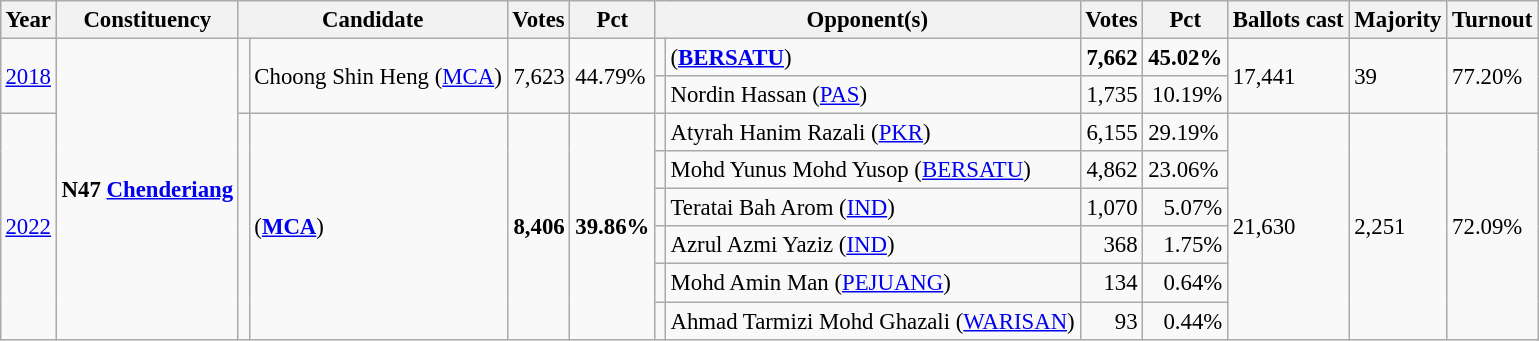<table class="wikitable" style="margin:0.5em ; font-size:95%">
<tr>
<th>Year</th>
<th>Constituency</th>
<th colspan=2>Candidate</th>
<th>Votes</th>
<th>Pct</th>
<th colspan=2>Opponent(s)</th>
<th>Votes</th>
<th>Pct</th>
<th>Ballots cast</th>
<th>Majority</th>
<th>Turnout</th>
</tr>
<tr>
<td rowspan=2><a href='#'>2018</a></td>
<td rowspan=8><strong>N47 <a href='#'>Chenderiang</a></strong></td>
<td rowspan=2 ></td>
<td rowspan=2>Choong Shin Heng (<a href='#'>MCA</a>)</td>
<td rowspan=2 align="right">7,623</td>
<td rowspan=2>44.79%</td>
<td></td>
<td> (<a href='#'><strong>BERSATU</strong></a>)</td>
<td align="right"><strong>7,662</strong></td>
<td><strong>45.02%</strong></td>
<td rowspan=2>17,441</td>
<td rowspan=2>39</td>
<td rowspan=2>77.20%</td>
</tr>
<tr>
<td></td>
<td>Nordin Hassan (<a href='#'>PAS</a>)</td>
<td align="right">1,735</td>
<td align="right">10.19%</td>
</tr>
<tr>
<td rowspan=6><a href='#'>2022</a></td>
<td rowspan=6 ></td>
<td rowspan=6> (<a href='#'><strong>MCA</strong></a>)</td>
<td rowspan=6 align="right"><strong>8,406</strong></td>
<td rowspan=6><strong>39.86%</strong></td>
<td></td>
<td>Atyrah Hanim Razali (<a href='#'>PKR</a>)</td>
<td align="right">6,155</td>
<td>29.19%</td>
<td rowspan=6>21,630</td>
<td rowspan=6>2,251</td>
<td rowspan=6>72.09%</td>
</tr>
<tr>
<td bgcolor=></td>
<td>Mohd Yunus Mohd Yusop (<a href='#'>BERSATU</a>)</td>
<td align="right">4,862</td>
<td>23.06%</td>
</tr>
<tr>
<td></td>
<td>Teratai Bah Arom (<a href='#'>IND</a>)</td>
<td align="right">1,070</td>
<td align="right">5.07%</td>
</tr>
<tr>
<td></td>
<td>Azrul Azmi Yaziz (<a href='#'>IND</a>)</td>
<td align="right">368</td>
<td align="right">1.75%</td>
</tr>
<tr>
<td bgcolor=></td>
<td>Mohd Amin Man (<a href='#'>PEJUANG</a>)</td>
<td align="right">134</td>
<td align="right">0.64%</td>
</tr>
<tr>
<td></td>
<td>Ahmad Tarmizi Mohd Ghazali (<a href='#'>WARISAN</a>)</td>
<td align="right">93</td>
<td align="right">0.44%</td>
</tr>
</table>
